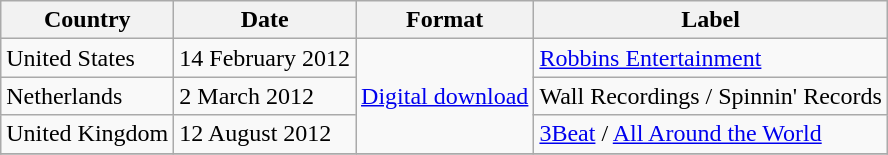<table class=wikitable>
<tr>
<th scope="col">Country</th>
<th scope="col">Date</th>
<th scope="col">Format</th>
<th scope="col">Label</th>
</tr>
<tr>
<td>United States</td>
<td>14 February 2012</td>
<td rowspan="3"><a href='#'>Digital download</a></td>
<td><a href='#'>Robbins Entertainment</a></td>
</tr>
<tr>
<td>Netherlands</td>
<td>2 March 2012</td>
<td>Wall Recordings / Spinnin' Records</td>
</tr>
<tr>
<td>United Kingdom</td>
<td>12 August 2012</td>
<td><a href='#'>3Beat</a> / <a href='#'>All Around the World</a></td>
</tr>
<tr>
</tr>
</table>
